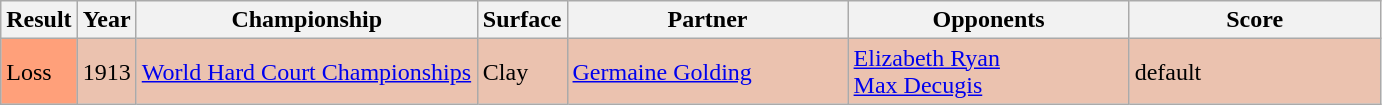<table class="sortable wikitable">
<tr>
<th style="width:40px">Result</th>
<th style="width:30px">Year</th>
<th style="width:220px">Championship</th>
<th style="width:50px">Surface</th>
<th style="width:180px">Partner</th>
<th style="width:180px">Opponents</th>
<th style="width:160px" class="unsortable">Score</th>
</tr>
<tr style="background:#ebc2af;">
<td style="background:#ffa07a;">Loss</td>
<td>1913</td>
<td><a href='#'>World Hard Court Championships</a></td>
<td>Clay</td>
<td> <a href='#'>Germaine Golding</a></td>
<td> <a href='#'>Elizabeth Ryan</a>  <br>  <a href='#'>Max Decugis</a></td>
<td>default</td>
</tr>
</table>
